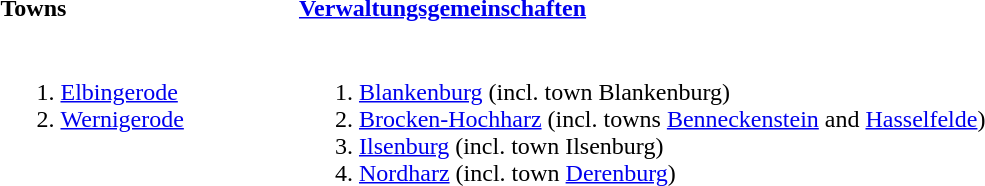<table>
<tr>
<th width=30% align=left>Towns</th>
<th width=70% align=left><a href='#'>Verwaltungsgemeinschaften</a></th>
</tr>
<tr valign=top>
<td><br><ol><li><a href='#'>Elbingerode</a></li><li><a href='#'>Wernigerode</a></li></ol></td>
<td><br><ol><li><a href='#'>Blankenburg</a> (incl. town Blankenburg)</li><li><a href='#'>Brocken-Hochharz</a> (incl. towns <a href='#'>Benneckenstein</a> and <a href='#'>Hasselfelde</a>)</li><li><a href='#'>Ilsenburg</a> (incl. town Ilsenburg)</li><li><a href='#'>Nordharz</a> (incl. town <a href='#'>Derenburg</a>)</li></ol></td>
</tr>
</table>
